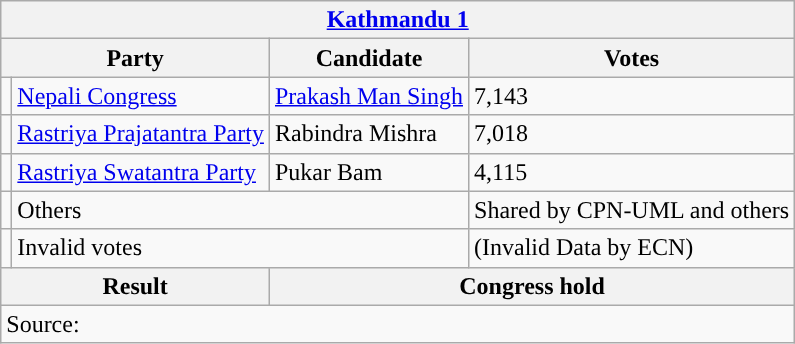<table class="wikitable">
<tr>
<th colspan="4"><a href='#'>Kathmandu 1</a></th>
</tr>
<tr>
<th colspan="2">Party</th>
<th>Candidate</th>
<th>Votes</th>
</tr>
<tr>
<td style="background-color:"></td>
<td><a href='#'>Nepali Congress</a></td>
<td><a href='#'>Prakash Man Singh</a></td>
<td>7,143</td>
</tr>
<tr>
<td style="background-color:"></td>
<td><a href='#'>Rastriya Prajatantra Party</a></td>
<td>Rabindra Mishra</td>
<td>7,018</td>
</tr>
<tr>
<td style="background-color:"></td>
<td><a href='#'>Rastriya Swatantra Party</a></td>
<td>Pukar Bam</td>
<td>4,115</td>
</tr>
<tr>
<td></td>
<td colspan="2">Others</td>
<td>Shared by CPN-UML and others</td>
</tr>
<tr>
<td></td>
<td colspan="2">Invalid votes</td>
<td>(Invalid Data by ECN)</td>
</tr>
<tr>
<th colspan="2">Result</th>
<th colspan="2">Congress hold</th>
</tr>
<tr>
<td colspan="4">Source: </td>
</tr>
</table>
